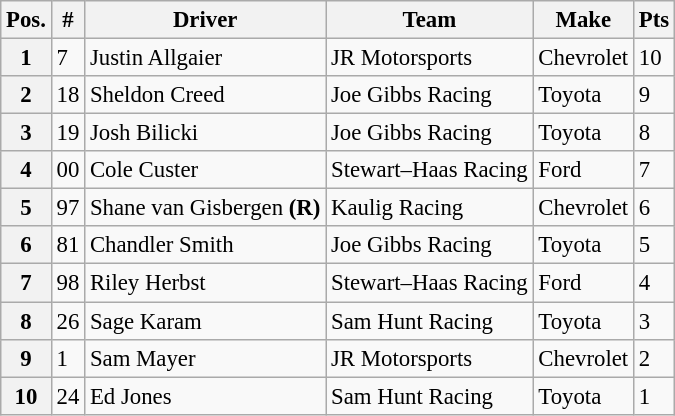<table class="wikitable" style="font-size:95%">
<tr>
<th>Pos.</th>
<th>#</th>
<th>Driver</th>
<th>Team</th>
<th>Make</th>
<th>Pts</th>
</tr>
<tr>
<th>1</th>
<td>7</td>
<td>Justin Allgaier</td>
<td>JR Motorsports</td>
<td>Chevrolet</td>
<td>10</td>
</tr>
<tr>
<th>2</th>
<td>18</td>
<td>Sheldon Creed</td>
<td>Joe Gibbs Racing</td>
<td>Toyota</td>
<td>9</td>
</tr>
<tr>
<th>3</th>
<td>19</td>
<td>Josh Bilicki</td>
<td>Joe Gibbs Racing</td>
<td>Toyota</td>
<td>8</td>
</tr>
<tr>
<th>4</th>
<td>00</td>
<td>Cole Custer</td>
<td>Stewart–Haas Racing</td>
<td>Ford</td>
<td>7</td>
</tr>
<tr>
<th>5</th>
<td>97</td>
<td>Shane van Gisbergen <strong>(R)</strong></td>
<td>Kaulig Racing</td>
<td>Chevrolet</td>
<td>6</td>
</tr>
<tr>
<th>6</th>
<td>81</td>
<td>Chandler Smith</td>
<td>Joe Gibbs Racing</td>
<td>Toyota</td>
<td>5</td>
</tr>
<tr>
<th>7</th>
<td>98</td>
<td>Riley Herbst</td>
<td>Stewart–Haas Racing</td>
<td>Ford</td>
<td>4</td>
</tr>
<tr>
<th>8</th>
<td>26</td>
<td>Sage Karam</td>
<td>Sam Hunt Racing</td>
<td>Toyota</td>
<td>3</td>
</tr>
<tr>
<th>9</th>
<td>1</td>
<td>Sam Mayer</td>
<td>JR Motorsports</td>
<td>Chevrolet</td>
<td>2</td>
</tr>
<tr>
<th>10</th>
<td>24</td>
<td>Ed Jones</td>
<td>Sam Hunt Racing</td>
<td>Toyota</td>
<td>1</td>
</tr>
</table>
